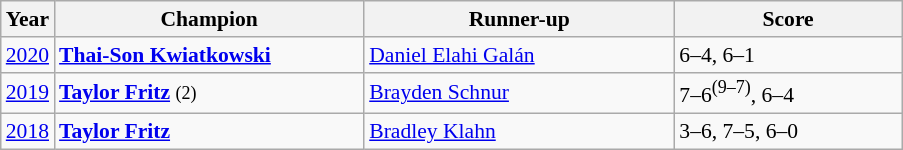<table class="wikitable" style="font-size:90%">
<tr>
<th>Year</th>
<th width="200">Champion</th>
<th width="200">Runner-up</th>
<th width="145">Score</th>
</tr>
<tr>
<td><a href='#'>2020</a></td>
<td> <strong><a href='#'>Thai-Son Kwiatkowski</a></strong></td>
<td> <a href='#'>Daniel Elahi Galán</a></td>
<td>6–4, 6–1</td>
</tr>
<tr>
<td><a href='#'>2019</a></td>
<td> <strong><a href='#'>Taylor Fritz</a></strong> <small>(2)</small></td>
<td> <a href='#'>Brayden Schnur</a></td>
<td>7–6<sup>(9–7)</sup>, 6–4</td>
</tr>
<tr>
<td><a href='#'>2018</a></td>
<td> <strong><a href='#'>Taylor Fritz</a></strong></td>
<td> <a href='#'>Bradley Klahn</a></td>
<td>3–6, 7–5, 6–0</td>
</tr>
</table>
